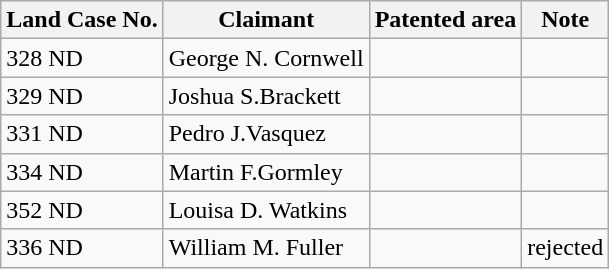<table class="wikitable">
<tr>
<th>Land Case No.</th>
<th>Claimant</th>
<th>Patented area</th>
<th>Note</th>
</tr>
<tr>
<td>328 ND</td>
<td>George N. Cornwell</td>
<td></td>
<td></td>
</tr>
<tr>
<td>329 ND</td>
<td>Joshua S.Brackett</td>
<td></td>
<td></td>
</tr>
<tr>
<td>331 ND</td>
<td>Pedro J.Vasquez</td>
<td></td>
<td></td>
</tr>
<tr>
<td>334 ND</td>
<td>Martin F.Gormley</td>
<td></td>
<td></td>
</tr>
<tr>
<td>352 ND</td>
<td>Louisa D. Watkins</td>
<td></td>
<td></td>
</tr>
<tr>
<td>336 ND</td>
<td>William M. Fuller</td>
<td></td>
<td>rejected</td>
</tr>
</table>
